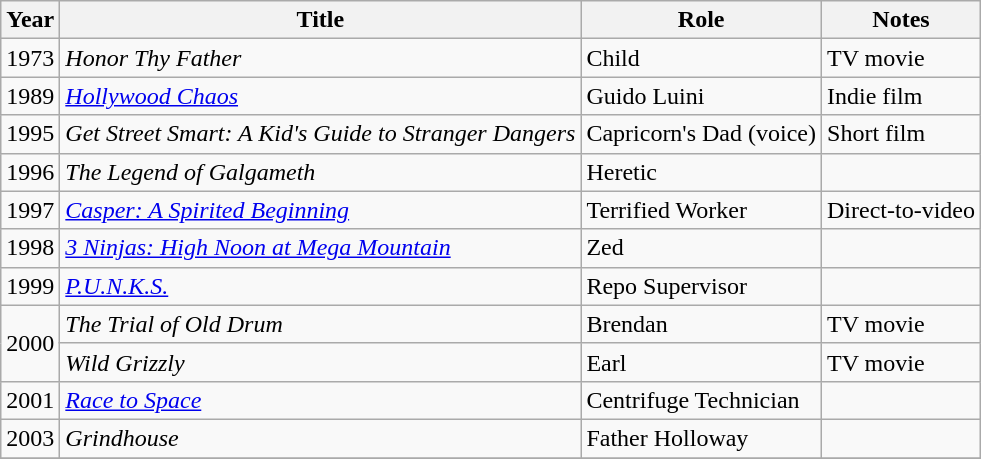<table class="wikitable sortable">
<tr>
<th>Year</th>
<th>Title</th>
<th>Role</th>
<th class="unsortable">Notes</th>
</tr>
<tr>
<td>1973</td>
<td><em>Honor Thy Father</em></td>
<td>Child</td>
<td>TV movie</td>
</tr>
<tr>
<td>1989</td>
<td><em><a href='#'>Hollywood Chaos</a></em></td>
<td>Guido Luini</td>
<td>Indie film</td>
</tr>
<tr>
<td>1995</td>
<td><em>Get Street Smart: A Kid's Guide to Stranger Dangers</em></td>
<td>Capricorn's Dad (voice)</td>
<td>Short film</td>
</tr>
<tr>
<td>1996</td>
<td><em>The Legend of Galgameth</em></td>
<td>Heretic</td>
<td></td>
</tr>
<tr>
<td>1997</td>
<td><em><a href='#'>Casper: A Spirited Beginning</a></em></td>
<td>Terrified Worker</td>
<td>Direct-to-video</td>
</tr>
<tr>
<td>1998</td>
<td><em><a href='#'>3 Ninjas: High Noon at Mega Mountain</a></em></td>
<td>Zed</td>
<td></td>
</tr>
<tr>
<td>1999</td>
<td><em><a href='#'>P.U.N.K.S.</a></em></td>
<td>Repo Supervisor</td>
<td></td>
</tr>
<tr>
<td rowspan=2>2000</td>
<td><em>The Trial of Old Drum</em></td>
<td>Brendan</td>
<td>TV movie</td>
</tr>
<tr>
<td><em>Wild Grizzly</em></td>
<td>Earl</td>
<td>TV movie</td>
</tr>
<tr>
<td>2001</td>
<td><em><a href='#'>Race to Space</a></em></td>
<td>Centrifuge Technician</td>
<td></td>
</tr>
<tr>
<td>2003</td>
<td><em>Grindhouse</em></td>
<td>Father Holloway</td>
<td></td>
</tr>
<tr>
</tr>
</table>
